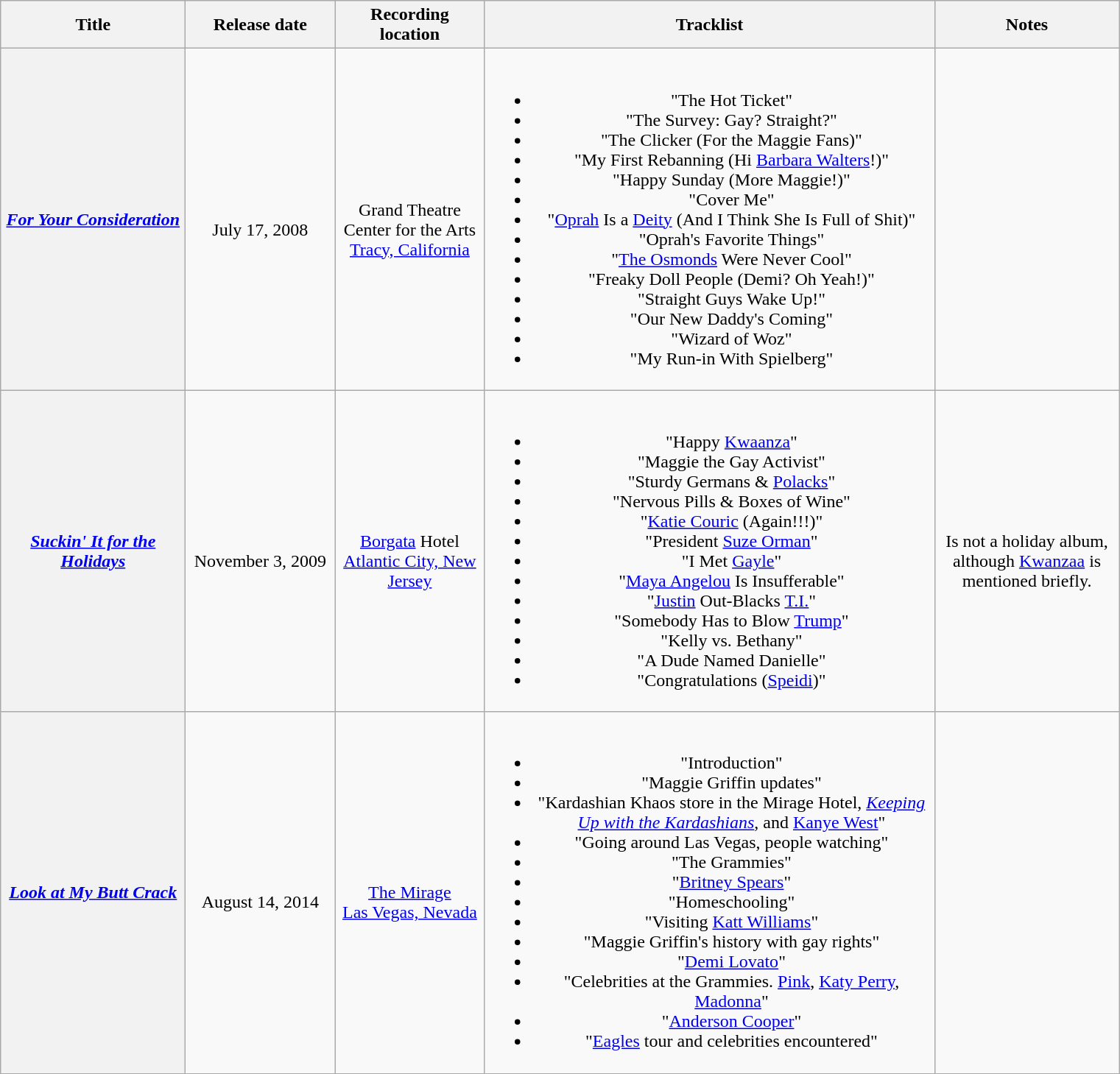<table class="wikitable plainrowheaders" style="text-align:center;">
<tr>
<th scope="col" rowspan="1" style="width:10em;">Title</th>
<th scope="col" rowspan="1" style="width:8em;">Release date</th>
<th scope="col" rowspan="1" style="width:8em;">Recording location</th>
<th scope="col" rowspan="1" style="width:25em;">Tracklist</th>
<th scope="col" rowspan="1" style="width:10em;">Notes</th>
</tr>
<tr>
<th scope="row"><em><a href='#'>For Your Consideration</a></em></th>
<td><br>July 17, 2008</td>
<td><br>Grand Theatre Center for the Arts<br><a href='#'>Tracy, California</a></td>
<td><br><ul><li>"The Hot Ticket"</li><li>"The Survey: Gay? Straight?"</li><li>"The Clicker (For the Maggie Fans)"</li><li>"My First Rebanning (Hi <a href='#'>Barbara Walters</a>!)"</li><li>"Happy Sunday (More Maggie!)"</li><li>"Cover Me"</li><li>"<a href='#'>Oprah</a> Is a <a href='#'>Deity</a> (And I Think She Is Full of Shit)"</li><li>"Oprah's Favorite Things"</li><li>"<a href='#'>The Osmonds</a> Were Never Cool"</li><li>"Freaky Doll People (Demi? Oh Yeah!)"</li><li>"Straight Guys Wake Up!"</li><li>"Our New Daddy's Coming"</li><li>"Wizard of Woz"</li><li>"My Run-in With Spielberg"</li></ul></td>
<td></td>
</tr>
<tr>
<th scope="row"><em><a href='#'>Suckin' It for the Holidays</a></em></th>
<td><br>November 3, 2009</td>
<td><br><a href='#'>Borgata</a> Hotel<br><a href='#'>Atlantic City, New Jersey</a></td>
<td><br><ul><li>"Happy <a href='#'>Kwaanza</a>"</li><li>"Maggie the Gay Activist"</li><li>"Sturdy Germans & <a href='#'>Polacks</a>"</li><li>"Nervous Pills & Boxes of Wine"</li><li>"<a href='#'>Katie Couric</a> (Again!!!)"</li><li>"President <a href='#'>Suze Orman</a>"</li><li>"I Met <a href='#'>Gayle</a>"</li><li>"<a href='#'>Maya Angelou</a> Is Insufferable"</li><li>"<a href='#'>Justin</a> Out-Blacks <a href='#'>T.I.</a>"</li><li>"Somebody Has to Blow <a href='#'>Trump</a>"</li><li>"Kelly vs. Bethany"</li><li>"A Dude Named Danielle"</li><li>"Congratulations (<a href='#'>Spe</a><a href='#'>idi</a>)"</li></ul></td>
<td><br>Is not a holiday album, although <a href='#'>Kwanzaa</a> is mentioned briefly.</td>
</tr>
<tr>
<th scope="row"><em><a href='#'>Look at My Butt Crack</a></em></th>
<td><br>August 14, 2014</td>
<td><br><a href='#'>The Mirage</a><br><a href='#'>Las Vegas, Nevada</a></td>
<td><br><ul><li>"Introduction"</li><li>"Maggie Griffin updates"</li><li>"Kardashian Khaos store in the Mirage Hotel, <em><a href='#'>Keeping Up with the Kardashians</a></em>, and <a href='#'>Kanye West</a>"</li><li>"Going around Las Vegas, people watching"</li><li>"The Grammies"</li><li>"<a href='#'>Britney Spears</a>"</li><li>"Homeschooling"</li><li>"Visiting <a href='#'>Katt Williams</a>"</li><li>"Maggie Griffin's history with gay rights"</li><li>"<a href='#'>Demi Lovato</a>"</li><li>"Celebrities at the Grammies. <a href='#'>Pink</a>, <a href='#'>Katy Perry</a>, <a href='#'>Madonna</a>"</li><li>"<a href='#'>Anderson Cooper</a>"</li><li>"<a href='#'>Eagles</a> tour and celebrities encountered"</li></ul></td>
<td></td>
</tr>
</table>
